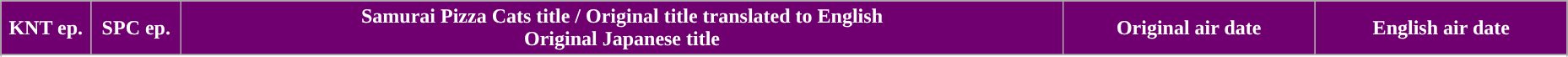<table class="wikitable" style="width:98%; margin:auto; background:#FFF;">
<tr style="color: #FFF;">
<th style="background: #700070; width: 4em;">KNT ep.</th>
<th style="background: #700070; width: 4em;">SPC ep.</th>
<th style="background: #700070;">Samurai Pizza Cats title / Original title translated to English<br> Original Japanese title</th>
<th style="background: #700070; width: 12em;">Original air date</th>
<th style="background: #700070; width: 12em;">English air date</th>
</tr>
<tr>
</tr>
<tr>
</tr>
<tr>
</tr>
<tr>
</tr>
<tr>
</tr>
<tr>
</tr>
<tr>
</tr>
<tr>
</tr>
<tr>
</tr>
<tr>
</tr>
<tr>
</tr>
<tr>
</tr>
<tr>
</tr>
<tr>
</tr>
<tr>
</tr>
<tr>
</tr>
<tr>
</tr>
<tr>
</tr>
<tr>
</tr>
<tr>
</tr>
<tr>
</tr>
<tr>
</tr>
<tr>
</tr>
<tr>
</tr>
<tr>
</tr>
<tr>
</tr>
<tr>
</tr>
<tr>
</tr>
<tr>
</tr>
<tr>
</tr>
<tr>
</tr>
<tr>
</tr>
<tr>
</tr>
<tr>
</tr>
<tr>
</tr>
<tr>
</tr>
<tr>
</tr>
<tr>
</tr>
<tr>
</tr>
<tr>
</tr>
<tr>
</tr>
<tr>
</tr>
<tr>
</tr>
<tr>
</tr>
<tr>
</tr>
<tr>
</tr>
<tr>
</tr>
<tr>
</tr>
<tr>
</tr>
<tr>
</tr>
<tr>
</tr>
<tr>
</tr>
<tr>
</tr>
<tr>
</tr>
</table>
